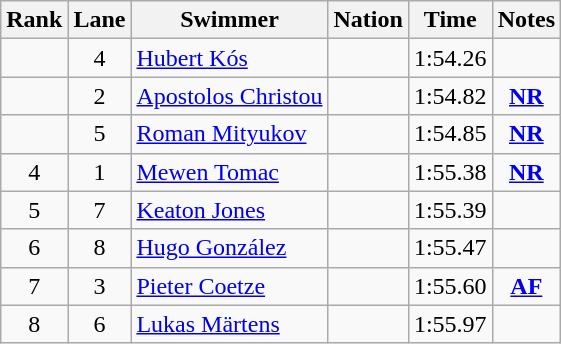<table class="wikitable sortable mw-collapsible" style="text-align:center">
<tr>
<th scope="col">Rank</th>
<th scope="col">Lane</th>
<th scope="col">Swimmer</th>
<th scope="col">Nation</th>
<th scope="col">Time</th>
<th scope="col">Notes</th>
</tr>
<tr>
<td></td>
<td>4</td>
<td align="left"><a href='#'>Hubert Kós</a></td>
<td align="left"></td>
<td>1:54.26</td>
<td></td>
</tr>
<tr>
<td></td>
<td>2</td>
<td align="left"><a href='#'>Apostolos Christou</a></td>
<td align="left"></td>
<td>1:54.82</td>
<td><strong><a href='#'>NR</a></strong></td>
</tr>
<tr>
<td></td>
<td>5</td>
<td align="left"><a href='#'>Roman Mityukov</a></td>
<td align="left"></td>
<td>1:54.85</td>
<td><strong><a href='#'>NR</a></strong></td>
</tr>
<tr>
<td>4</td>
<td>1</td>
<td align="left"><a href='#'>Mewen Tomac</a></td>
<td align="left"></td>
<td>1:55.38</td>
<td><strong><a href='#'>NR</a></strong></td>
</tr>
<tr>
<td>5</td>
<td>7</td>
<td align="left"><a href='#'>Keaton Jones</a></td>
<td align="left"></td>
<td>1:55.39</td>
<td></td>
</tr>
<tr>
<td>6</td>
<td>8</td>
<td align="left"><a href='#'>Hugo González</a></td>
<td align="left"></td>
<td>1:55.47</td>
<td></td>
</tr>
<tr>
<td>7</td>
<td>3</td>
<td align="left"><a href='#'>Pieter Coetze</a></td>
<td align="left"></td>
<td>1:55.60</td>
<td><strong><a href='#'>AF</a></strong></td>
</tr>
<tr>
<td>8</td>
<td>6</td>
<td align="left"><a href='#'>Lukas Märtens</a></td>
<td align="left"></td>
<td>1:55.97</td>
<td></td>
</tr>
</table>
